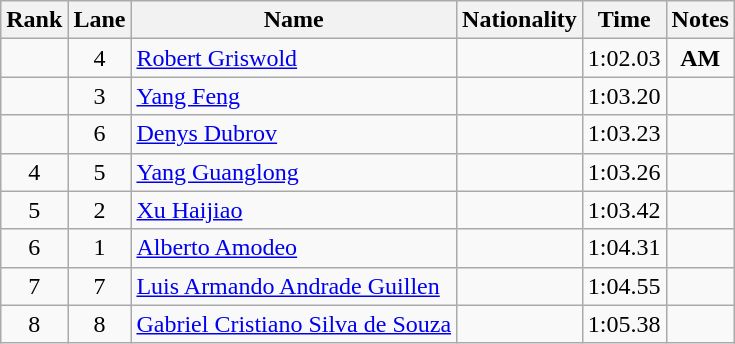<table class="wikitable sortable" style="text-align:center">
<tr>
<th>Rank</th>
<th>Lane</th>
<th>Name</th>
<th>Nationality</th>
<th>Time</th>
<th>Notes</th>
</tr>
<tr>
<td></td>
<td>4</td>
<td align=left><a href='#'>Robert Griswold</a></td>
<td align=left></td>
<td>1:02.03</td>
<td><strong>AM</strong></td>
</tr>
<tr>
<td></td>
<td>3</td>
<td align=left><a href='#'>Yang Feng</a></td>
<td align=left></td>
<td>1:03.20</td>
<td></td>
</tr>
<tr>
<td></td>
<td>6</td>
<td align=left><a href='#'>Denys Dubrov</a></td>
<td align=left></td>
<td>1:03.23</td>
<td></td>
</tr>
<tr>
<td>4</td>
<td>5</td>
<td align=left><a href='#'>Yang Guanglong</a></td>
<td align=left></td>
<td>1:03.26</td>
<td></td>
</tr>
<tr>
<td>5</td>
<td>2</td>
<td align=left><a href='#'>Xu Haijiao</a></td>
<td align=left></td>
<td>1:03.42</td>
<td></td>
</tr>
<tr>
<td>6</td>
<td>1</td>
<td align=left><a href='#'>Alberto Amodeo</a></td>
<td align=left></td>
<td>1:04.31</td>
<td></td>
</tr>
<tr>
<td>7</td>
<td>7</td>
<td align=left><a href='#'>Luis Armando Andrade Guillen</a></td>
<td align=left></td>
<td>1:04.55</td>
<td></td>
</tr>
<tr>
<td>8</td>
<td>8</td>
<td align=left><a href='#'>Gabriel Cristiano Silva de Souza</a></td>
<td align=left></td>
<td>1:05.38</td>
<td></td>
</tr>
</table>
